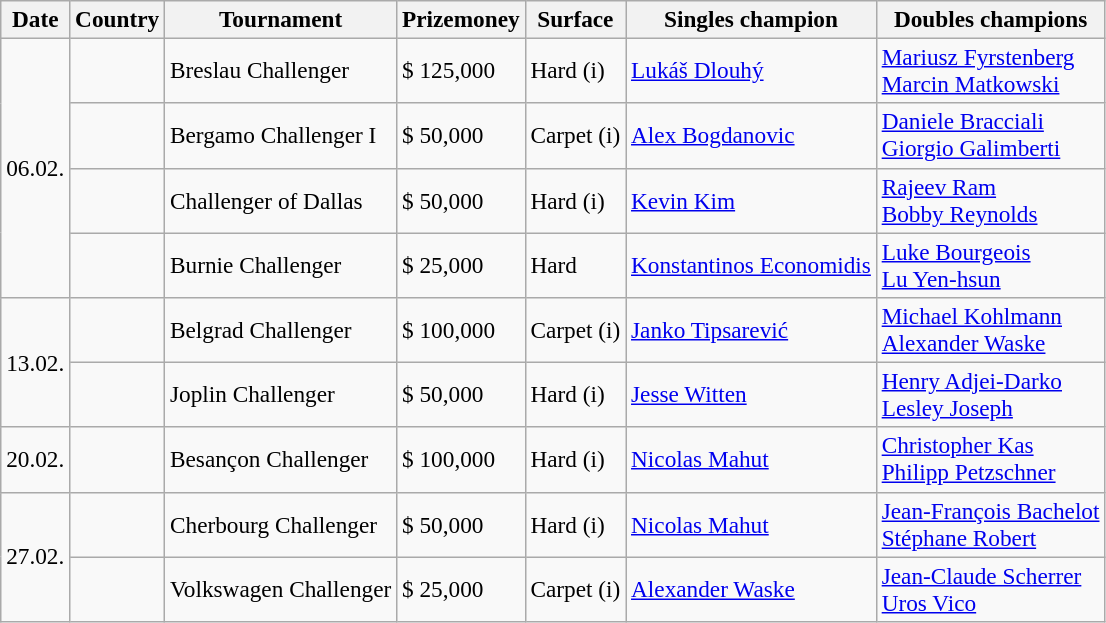<table class="sortable wikitable" style=font-size:97%>
<tr>
<th>Date</th>
<th>Country</th>
<th>Tournament</th>
<th>Prizemoney</th>
<th>Surface</th>
<th>Singles champion</th>
<th>Doubles champions</th>
</tr>
<tr>
<td rowspan="4">06.02.</td>
<td></td>
<td>Breslau Challenger</td>
<td>$ 125,000</td>
<td>Hard (i)</td>
<td> <a href='#'>Lukáš Dlouhý</a></td>
<td> <a href='#'>Mariusz Fyrstenberg</a> <br>  <a href='#'>Marcin Matkowski</a></td>
</tr>
<tr>
<td></td>
<td>Bergamo Challenger I</td>
<td>$ 50,000</td>
<td>Carpet (i)</td>
<td> <a href='#'>Alex Bogdanovic</a></td>
<td> <a href='#'>Daniele Bracciali</a> <br>  <a href='#'>Giorgio Galimberti</a></td>
</tr>
<tr>
<td></td>
<td>Challenger of Dallas</td>
<td>$ 50,000</td>
<td>Hard (i)</td>
<td> <a href='#'>Kevin Kim</a></td>
<td> <a href='#'>Rajeev Ram</a> <br>  <a href='#'>Bobby Reynolds</a></td>
</tr>
<tr>
<td></td>
<td>Burnie Challenger</td>
<td>$ 25,000</td>
<td>Hard</td>
<td> <a href='#'>Konstantinos Economidis</a></td>
<td> <a href='#'>Luke Bourgeois</a> <br> <a href='#'>Lu Yen-hsun</a></td>
</tr>
<tr>
<td rowspan="2">13.02.</td>
<td></td>
<td>Belgrad Challenger</td>
<td>$ 100,000</td>
<td>Carpet (i)</td>
<td> <a href='#'>Janko Tipsarević</a></td>
<td> <a href='#'>Michael Kohlmann</a><br> <a href='#'>Alexander Waske</a></td>
</tr>
<tr>
<td></td>
<td>Joplin Challenger</td>
<td>$ 50,000</td>
<td>Hard (i)</td>
<td> <a href='#'>Jesse Witten</a></td>
<td> <a href='#'>Henry Adjei-Darko</a><br> <a href='#'>Lesley Joseph</a></td>
</tr>
<tr>
<td>20.02.</td>
<td></td>
<td>Besançon Challenger</td>
<td>$ 100,000</td>
<td>Hard (i)</td>
<td> <a href='#'>Nicolas Mahut</a></td>
<td> <a href='#'>Christopher Kas</a><br> <a href='#'>Philipp Petzschner</a></td>
</tr>
<tr>
<td rowspan="2">27.02.</td>
<td></td>
<td>Cherbourg Challenger</td>
<td>$ 50,000</td>
<td>Hard (i)</td>
<td> <a href='#'>Nicolas Mahut</a></td>
<td> <a href='#'>Jean-François Bachelot</a> <br>  <a href='#'>Stéphane Robert</a></td>
</tr>
<tr>
<td></td>
<td>Volkswagen Challenger</td>
<td>$ 25,000</td>
<td>Carpet (i)</td>
<td> <a href='#'>Alexander Waske</a></td>
<td> <a href='#'>Jean-Claude Scherrer</a> <br>  <a href='#'>Uros Vico</a></td>
</tr>
</table>
